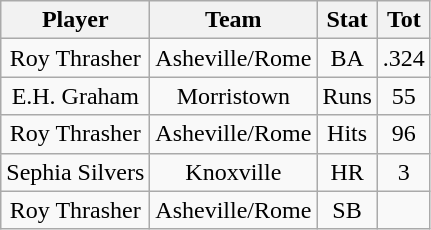<table class="wikitable">
<tr>
<th>Player</th>
<th>Team</th>
<th>Stat</th>
<th>Tot</th>
</tr>
<tr align=center>
<td>Roy Thrasher</td>
<td>Asheville/Rome</td>
<td>BA</td>
<td>.324</td>
</tr>
<tr align=center>
<td>E.H. Graham</td>
<td>Morristown</td>
<td>Runs</td>
<td>55</td>
</tr>
<tr align=center>
<td>Roy Thrasher</td>
<td>Asheville/Rome</td>
<td>Hits</td>
<td>96</td>
</tr>
<tr align=center>
<td>Sephia Silvers</td>
<td>Knoxville</td>
<td>HR</td>
<td>3</td>
</tr>
<tr align=center>
<td>Roy Thrasher</td>
<td>Asheville/Rome</td>
<td>SB</td>
</tr>
</table>
